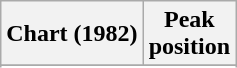<table class="wikitable sortable plainrowheaders">
<tr>
<th>Chart (1982)</th>
<th>Peak<br>position</th>
</tr>
<tr>
</tr>
<tr>
</tr>
<tr>
</tr>
</table>
